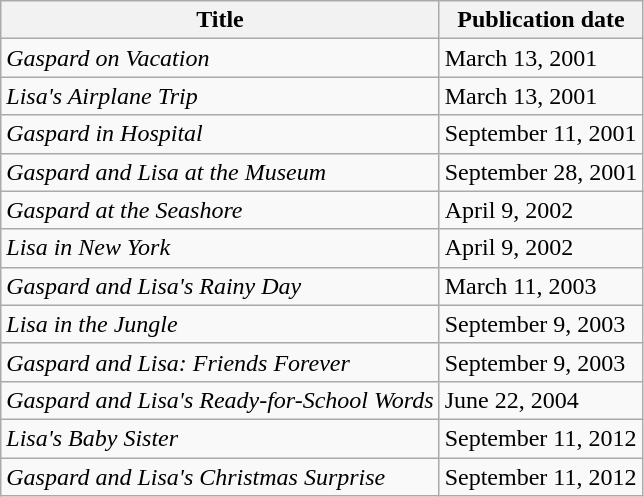<table class="wikitable">
<tr>
<th>Title</th>
<th>Publication date</th>
</tr>
<tr>
<td><em>Gaspard on Vacation</em></td>
<td>March 13, 2001</td>
</tr>
<tr>
<td><em>Lisa's Airplane Trip</em></td>
<td>March 13, 2001</td>
</tr>
<tr>
<td><em>Gaspard in Hospital</em></td>
<td>September 11, 2001</td>
</tr>
<tr>
<td><em>Gaspard and Lisa at the Museum</em></td>
<td>September 28, 2001</td>
</tr>
<tr>
<td><em>Gaspard at the Seashore</em></td>
<td>April 9, 2002</td>
</tr>
<tr>
<td><em>Lisa in New York</em></td>
<td>April 9, 2002</td>
</tr>
<tr>
<td><em>Gaspard and Lisa's Rainy Day</em></td>
<td>March 11, 2003</td>
</tr>
<tr>
<td><em>Lisa in the Jungle</em></td>
<td>September 9, 2003</td>
</tr>
<tr>
<td><em>Gaspard and Lisa: Friends Forever</em></td>
<td>September 9, 2003</td>
</tr>
<tr>
<td><em>Gaspard and Lisa's Ready-for-School Words</em></td>
<td>June 22, 2004</td>
</tr>
<tr>
<td><em>Lisa's Baby Sister</em></td>
<td>September 11, 2012</td>
</tr>
<tr>
<td><em>Gaspard and Lisa's Christmas Surprise</em></td>
<td>September 11, 2012</td>
</tr>
</table>
